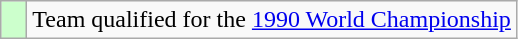<table class="wikitable" style="text-align: left;">
<tr>
<td width=10px bgcolor=#ccffcc></td>
<td>Team qualified for the <a href='#'>1990 World Championship</a></td>
</tr>
</table>
